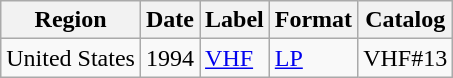<table class="wikitable">
<tr>
<th>Region</th>
<th>Date</th>
<th>Label</th>
<th>Format</th>
<th>Catalog</th>
</tr>
<tr>
<td>United States</td>
<td>1994</td>
<td><a href='#'>VHF</a></td>
<td><a href='#'>LP</a></td>
<td>VHF#13</td>
</tr>
</table>
